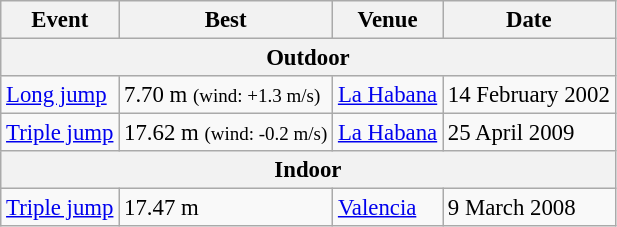<table class="wikitable" style="border-collapse: collapse; font-size: 95%;">
<tr>
<th>Event</th>
<th>Best</th>
<th>Venue</th>
<th>Date</th>
</tr>
<tr>
<th bgcolor="#eeeeee" colspan="4"><strong>Outdoor</strong></th>
</tr>
<tr>
<td><a href='#'>Long jump</a></td>
<td>7.70 m <small>(wind: +1.3 m/s)</small></td>
<td> <a href='#'>La Habana</a></td>
<td>14 February 2002</td>
</tr>
<tr>
<td><a href='#'>Triple jump</a></td>
<td>17.62 m <small>(wind: -0.2 m/s)</small></td>
<td> <a href='#'>La Habana</a></td>
<td>25 April 2009</td>
</tr>
<tr>
<th bgcolor="#eeeeee" colspan="4"><strong>Indoor</strong></th>
</tr>
<tr>
<td><a href='#'>Triple jump</a></td>
<td>17.47 m</td>
<td> <a href='#'>Valencia</a></td>
<td>9 March 2008</td>
</tr>
</table>
